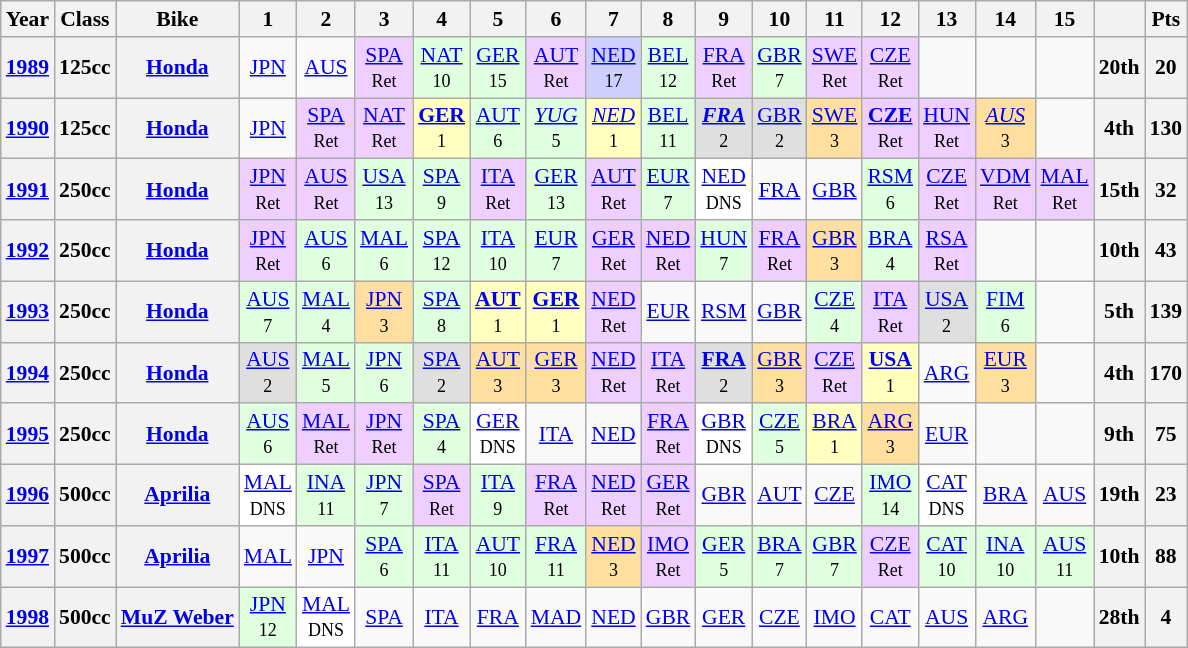<table class="wikitable" style="text-align:center; font-size:90%">
<tr>
<th>Year</th>
<th>Class</th>
<th>Bike</th>
<th>1</th>
<th>2</th>
<th>3</th>
<th>4</th>
<th>5</th>
<th>6</th>
<th>7</th>
<th>8</th>
<th>9</th>
<th>10</th>
<th>11</th>
<th>12</th>
<th>13</th>
<th>14</th>
<th>15</th>
<th></th>
<th>Pts</th>
</tr>
<tr>
<th><a href='#'>1989</a></th>
<th>125cc</th>
<th><a href='#'>Honda</a></th>
<td><a href='#'>JPN</a></td>
<td><a href='#'>AUS</a></td>
<td style="background:#EFCFFF;"><a href='#'>SPA</a><br><small>Ret</small></td>
<td style="background:#DFFFDF;"><a href='#'>NAT</a><br><small>10</small></td>
<td style="background:#DFFFDF;"><a href='#'>GER</a><br><small>15</small></td>
<td style="background:#EFCFFF;"><a href='#'>AUT</a><br><small>Ret</small></td>
<td style="background:#CFCFFF;"><a href='#'>NED</a><br><small>17</small></td>
<td style="background:#DFFFDF;"><a href='#'>BEL</a><br><small>12</small></td>
<td style="background:#EFCFFF;"><a href='#'>FRA</a><br><small>Ret</small></td>
<td style="background:#DFFFDF;"><a href='#'>GBR</a><br><small>7</small></td>
<td style="background:#EFCFFF;"><a href='#'>SWE</a><br><small>Ret</small></td>
<td style="background:#EFCFFF;"><a href='#'>CZE</a><br><small>Ret</small></td>
<td></td>
<td></td>
<td></td>
<th>20th</th>
<th>20</th>
</tr>
<tr>
<th><a href='#'>1990</a></th>
<th>125cc</th>
<th><a href='#'>Honda</a></th>
<td><a href='#'>JPN</a></td>
<td style="background:#EFCFFF;"><a href='#'>SPA</a><br><small>Ret</small></td>
<td style="background:#EFCFFF;"><a href='#'>NAT</a><br><small>Ret</small></td>
<td style="background:#FFFFBF;"><strong><a href='#'>GER</a></strong><br><small>1</small></td>
<td style="background:#DFFFDF;"><a href='#'>AUT</a><br><small>6</small></td>
<td style="background:#DFFFDF;"><em><a href='#'>YUG</a></em><br><small>5</small></td>
<td style="background:#FFFFBF;"><em><a href='#'>NED</a></em><br><small>1</small></td>
<td style="background:#DFFFDF;"><a href='#'>BEL</a><br><small>11</small></td>
<td style="background:#DFDFDF;"><strong><em><a href='#'>FRA</a></em></strong><br><small>2</small></td>
<td style="background:#DFDFDF;"><a href='#'>GBR</a><br><small>2</small></td>
<td style="background:#FFDF9F;"><a href='#'>SWE</a><br><small>3</small></td>
<td style="background:#EFCFFF;"><strong><a href='#'>CZE</a></strong><br><small>Ret</small></td>
<td style="background:#EFCFFF;"><a href='#'>HUN</a><br><small>Ret</small></td>
<td style="background:#FFDF9F;"><em><a href='#'>AUS</a></em><br><small>3</small></td>
<td></td>
<th>4th</th>
<th>130</th>
</tr>
<tr>
<th><a href='#'>1991</a></th>
<th>250cc</th>
<th><a href='#'>Honda</a></th>
<td style="background:#EFCFFF;"><a href='#'>JPN</a><br><small>Ret</small></td>
<td style="background:#EFCFFF;"><a href='#'>AUS</a><br><small>Ret</small></td>
<td style="background:#DFFFDF;"><a href='#'>USA</a><br><small>13</small></td>
<td style="background:#DFFFDF;"><a href='#'>SPA</a><br><small>9</small></td>
<td style="background:#EFCFFF;"><a href='#'>ITA</a><br><small>Ret</small></td>
<td style="background:#DFFFDF;"><a href='#'>GER</a><br><small>13</small></td>
<td style="background:#EFCFFF;"><a href='#'>AUT</a><br><small>Ret</small></td>
<td style="background:#DFFFDF;"><a href='#'>EUR</a><br><small>7</small></td>
<td style="background:#FFFFFF;"><a href='#'>NED</a><br><small>DNS</small></td>
<td><a href='#'>FRA</a></td>
<td><a href='#'>GBR</a></td>
<td style="background:#DFFFDF;"><a href='#'>RSM</a><br><small>6</small></td>
<td style="background:#EFCFFF;"><a href='#'>CZE</a><br><small>Ret</small></td>
<td style="background:#EFCFFF;"><a href='#'>VDM</a><br><small>Ret</small></td>
<td style="background:#EFCFFF;"><a href='#'>MAL</a><br><small>Ret</small></td>
<th>15th</th>
<th>32</th>
</tr>
<tr>
<th><a href='#'>1992</a></th>
<th>250cc</th>
<th><a href='#'>Honda</a></th>
<td style="background:#EFCFFF;"><a href='#'>JPN</a><br><small>Ret</small></td>
<td style="background:#DFFFDF;"><a href='#'>AUS</a><br><small>6</small></td>
<td style="background:#DFFFDF;"><a href='#'>MAL</a><br><small>6</small></td>
<td style="background:#DFFFDF;"><a href='#'>SPA</a><br><small>12</small></td>
<td style="background:#DFFFDF;"><a href='#'>ITA</a><br><small>10</small></td>
<td style="background:#DFFFDF;"><a href='#'>EUR</a><br><small>7</small></td>
<td style="background:#EFCFFF;"><a href='#'>GER</a><br><small>Ret</small></td>
<td style="background:#EFCFFF;"><a href='#'>NED</a><br><small>Ret</small></td>
<td style="background:#DFFFDF;"><a href='#'>HUN</a><br><small>7</small></td>
<td style="background:#EFCFFF;"><a href='#'>FRA</a><br><small>Ret</small></td>
<td style="background:#FFDF9F;"><a href='#'>GBR</a><br><small>3</small></td>
<td style="background:#DFFFDF;"><a href='#'>BRA</a><br><small>4</small></td>
<td style="background:#EFCFFF;"><a href='#'>RSA</a><br><small>Ret</small></td>
<td></td>
<td></td>
<th>10th</th>
<th>43</th>
</tr>
<tr>
<th><a href='#'>1993</a></th>
<th>250cc</th>
<th><a href='#'>Honda</a></th>
<td style="background:#DFFFDF;"><a href='#'>AUS</a><br><small>7</small></td>
<td style="background:#DFFFDF;"><a href='#'>MAL</a><br><small>4</small></td>
<td style="background:#FFDF9F;"><a href='#'>JPN</a><br><small>3</small></td>
<td style="background:#DFFFDF;"><a href='#'>SPA</a><br><small>8</small></td>
<td style="background:#FFFFBF;"><strong><a href='#'>AUT</a></strong><br><small>1</small></td>
<td style="background:#FFFFBF;"><strong><a href='#'>GER</a></strong><br><small>1</small></td>
<td style="background:#EFCFFF;"><a href='#'>NED</a><br><small>Ret</small></td>
<td><a href='#'>EUR</a></td>
<td><a href='#'>RSM</a></td>
<td><a href='#'>GBR</a></td>
<td style="background:#DFFFDF;"><a href='#'>CZE</a><br><small>4</small></td>
<td style="background:#EFCFFF;"><a href='#'>ITA</a><br><small>Ret</small></td>
<td style="background:#DFDFDF;"><a href='#'>USA</a><br><small>2</small></td>
<td style="background:#DFFFDF;"><a href='#'>FIM</a><br><small>6</small></td>
<td></td>
<th>5th</th>
<th>139</th>
</tr>
<tr>
<th><a href='#'>1994</a></th>
<th>250cc</th>
<th><a href='#'>Honda</a></th>
<td style="background:#DFDFDF;"><a href='#'>AUS</a><br><small>2</small></td>
<td style="background:#DFFFDF;"><a href='#'>MAL</a><br><small>5</small></td>
<td style="background:#DFFFDF;"><a href='#'>JPN</a><br><small>6</small></td>
<td style="background:#DFDFDF;"><a href='#'>SPA</a><br><small>2</small></td>
<td style="background:#FFDF9F;"><a href='#'>AUT</a><br><small>3</small></td>
<td style="background:#FFDF9F;"><a href='#'>GER</a><br><small>3</small></td>
<td style="background:#EFCFFF;"><a href='#'>NED</a><br><small>Ret</small></td>
<td style="background:#EFCFFF;"><a href='#'>ITA</a><br><small>Ret</small></td>
<td style="background:#DFDFDF;"><strong><a href='#'>FRA</a></strong><br><small>2</small></td>
<td style="background:#FFDF9F;"><a href='#'>GBR</a><br><small>3</small></td>
<td style="background:#EFCFFF;"><a href='#'>CZE</a><br><small>Ret</small></td>
<td style="background:#FFFFBF;"><strong><a href='#'>USA</a></strong><br><small>1</small></td>
<td><a href='#'>ARG</a></td>
<td style="background:#FFDF9F;"><a href='#'>EUR</a><br><small>3</small></td>
<td></td>
<th>4th</th>
<th>170</th>
</tr>
<tr>
<th><a href='#'>1995</a></th>
<th>250cc</th>
<th><a href='#'>Honda</a></th>
<td style="background:#DFFFDF;"><a href='#'>AUS</a><br><small>6</small></td>
<td style="background:#EFCFFF;"><a href='#'>MAL</a><br><small>Ret</small></td>
<td style="background:#EFCFFF;"><a href='#'>JPN</a><br><small>Ret</small></td>
<td style="background:#DFFFDF;"><a href='#'>SPA</a><br><small>4</small></td>
<td style="background:#ffffff;"><a href='#'>GER</a><br><small>DNS</small></td>
<td><a href='#'>ITA</a></td>
<td><a href='#'>NED</a></td>
<td style="background:#EFCFFF;"><a href='#'>FRA</a><br><small>Ret</small></td>
<td style="background:#ffffff;"><a href='#'>GBR</a><br><small>DNS</small></td>
<td style="background:#DFFFDF;"><a href='#'>CZE</a><br><small>5</small></td>
<td style="background:#FFFFBF;"><a href='#'>BRA</a><br><small>1</small></td>
<td style="background:#FFDF9F;"><a href='#'>ARG</a><br><small>3</small></td>
<td><a href='#'>EUR</a></td>
<td></td>
<td></td>
<th>9th</th>
<th>75</th>
</tr>
<tr>
<th><a href='#'>1996</a></th>
<th>500cc</th>
<th><a href='#'>Aprilia</a></th>
<td style="background:#ffffff;"><a href='#'>MAL</a><br><small>DNS</small></td>
<td style="background:#DFFFDF;"><a href='#'>INA</a><br><small>11</small></td>
<td style="background:#DFFFDF;"><a href='#'>JPN</a><br><small>7</small></td>
<td style="background:#EFCFFF;"><a href='#'>SPA</a><br><small>Ret</small></td>
<td style="background:#DFFFDF;"><a href='#'>ITA</a><br><small>9</small></td>
<td style="background:#EFCFFF;"><a href='#'>FRA</a><br><small>Ret</small></td>
<td style="background:#EFCFFF;"><a href='#'>NED</a><br><small>Ret</small></td>
<td style="background:#EFCFFF;"><a href='#'>GER</a><br><small>Ret</small></td>
<td><a href='#'>GBR</a></td>
<td><a href='#'>AUT</a></td>
<td><a href='#'>CZE</a></td>
<td style="background:#DFFFDF;"><a href='#'>IMO</a><br><small>14</small></td>
<td style="background:#ffffff;"><a href='#'>CAT</a><br><small>DNS</small></td>
<td><a href='#'>BRA</a></td>
<td><a href='#'>AUS</a></td>
<th>19th</th>
<th>23</th>
</tr>
<tr>
<th><a href='#'>1997</a></th>
<th>500cc</th>
<th><a href='#'>Aprilia</a></th>
<td><a href='#'>MAL</a></td>
<td><a href='#'>JPN</a></td>
<td style="background:#DFFFDF;"><a href='#'>SPA</a><br><small>6</small></td>
<td style="background:#DFFFDF;"><a href='#'>ITA</a><br><small>11</small></td>
<td style="background:#DFFFDF;"><a href='#'>AUT</a><br><small>10</small></td>
<td style="background:#DFFFDF;"><a href='#'>FRA</a><br><small>11</small></td>
<td style="background:#FFDF9F;"><a href='#'>NED</a><br><small>3</small></td>
<td style="background:#EFCFFF;"><a href='#'>IMO</a><br><small>Ret</small></td>
<td style="background:#DFFFDF;"><a href='#'>GER</a><br><small>5</small></td>
<td style="background:#DFFFDF;"><a href='#'>BRA</a><br><small>7</small></td>
<td style="background:#DFFFDF;"><a href='#'>GBR</a><br><small>7</small></td>
<td style="background:#EFCFFF;"><a href='#'>CZE</a><br><small>Ret</small></td>
<td style="background:#DFFFDF;"><a href='#'>CAT</a><br><small>10</small></td>
<td style="background:#DFFFDF;"><a href='#'>INA</a><br><small>10</small></td>
<td style="background:#DFFFDF;"><a href='#'>AUS</a><br><small>11</small></td>
<th>10th</th>
<th>88</th>
</tr>
<tr>
<th><a href='#'>1998</a></th>
<th>500cc</th>
<th><a href='#'>MuZ Weber</a></th>
<td style="background:#DFFFDF;"><a href='#'>JPN</a><br><small>12</small></td>
<td style="background:#FFFFFF;"><a href='#'>MAL</a><br><small>DNS</small></td>
<td><a href='#'>SPA</a></td>
<td><a href='#'>ITA</a></td>
<td><a href='#'>FRA</a></td>
<td><a href='#'>MAD</a></td>
<td><a href='#'>NED</a></td>
<td><a href='#'>GBR</a></td>
<td><a href='#'>GER</a></td>
<td><a href='#'>CZE</a></td>
<td><a href='#'>IMO</a></td>
<td><a href='#'>CAT</a></td>
<td><a href='#'>AUS</a></td>
<td><a href='#'>ARG</a></td>
<td></td>
<th>28th</th>
<th>4</th>
</tr>
</table>
